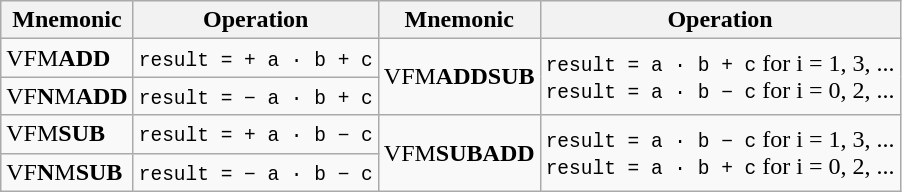<table class="wikitable">
<tr>
<th>Mnemonic</th>
<th>Operation</th>
<th>Mnemonic</th>
<th>Operation</th>
</tr>
<tr>
<td>VFM<strong>ADD</strong></td>
<td><code>result = + a · b + c</code></td>
<td rowspan="2">VFM<strong>ADDSUB</strong></td>
<td rowspan="2"><code>result = a · b + c</code>  for i = 1, 3, ...<br> <code>result = a · b − c</code>  for i = 0, 2, ...</td>
</tr>
<tr>
<td>VF<strong>N</strong>M<strong>ADD</strong></td>
<td><code>result = − a · b + c</code></td>
</tr>
<tr>
<td>VFM<strong>SUB</strong></td>
<td><code>result = + a · b − c</code></td>
<td rowspan="2">VFM<strong>SUBADD</strong></td>
<td rowspan="2"><code>result = a · b − c</code>  for i = 1, 3, ...<br> <code>result = a · b + c</code>  for i = 0, 2, ...</td>
</tr>
<tr>
<td>VF<strong>N</strong>M<strong>SUB</strong></td>
<td><code>result = − a · b − c</code></td>
</tr>
</table>
